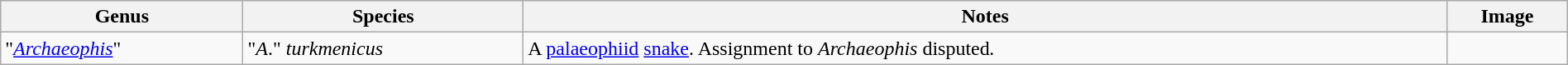<table class="wikitable" style="margin:auto;width:100%;">
<tr>
<th>Genus</th>
<th>Species</th>
<th>Notes</th>
<th>Image</th>
</tr>
<tr>
<td>"<em><a href='#'>Archaeophis</a></em>"</td>
<td>"<em>A</em>." <em>turkmenicus</em></td>
<td>A <a href='#'>palaeophiid</a> <a href='#'>snake</a>. Assignment to <em>Archaeophis</em> disputed<em>.</em></td>
<td></td>
</tr>
</table>
